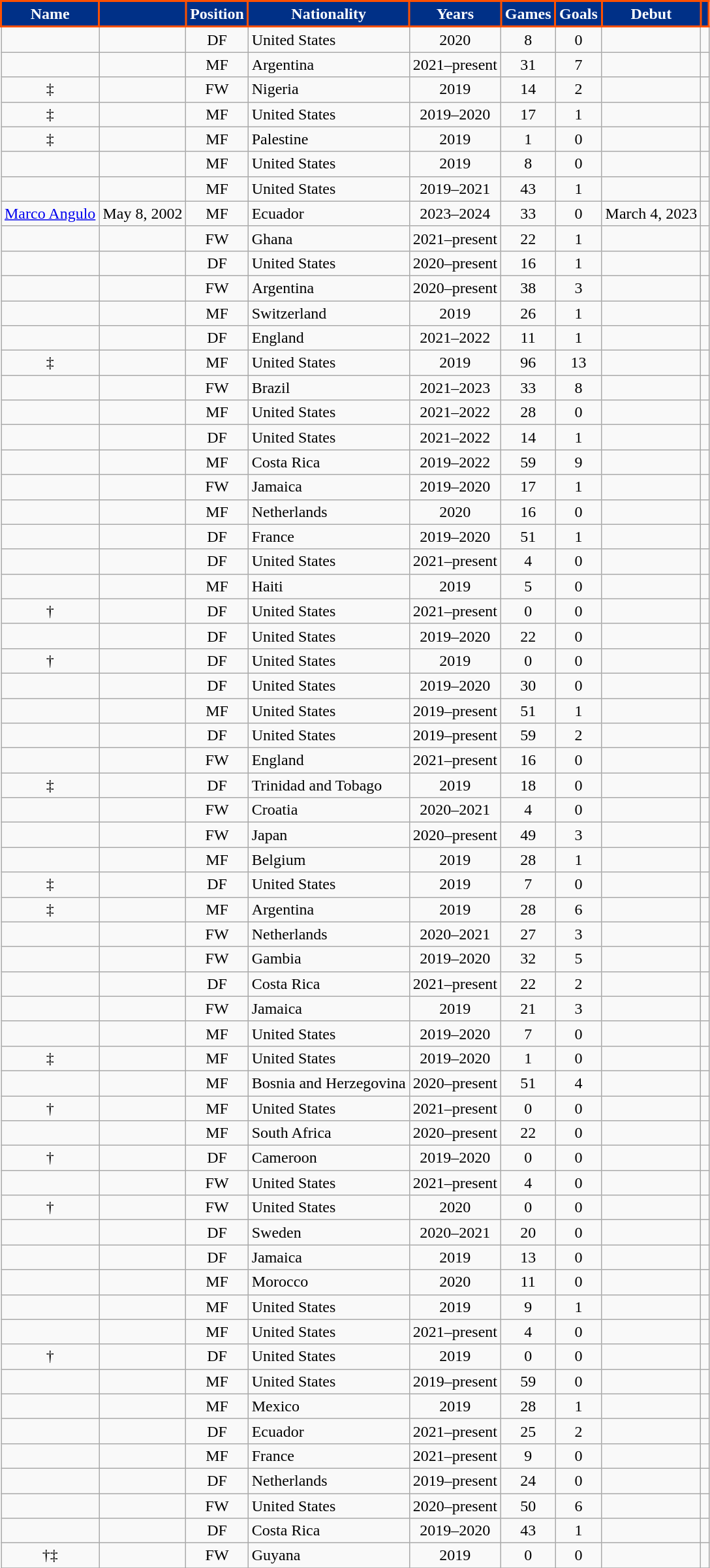<table class="wikitable sortable" style="text-align:center">
<tr>
<th style="background-color:#003087; color:#FFFFFF; border:2px solid #FE5000;" scope="col">Name</th>
<th style="background-color:#003087; color:#FFFFFF; border:2px solid #FE5000;" scope="col"></th>
<th style="background-color:#003087; color:#FFFFFF; border:2px solid #FE5000;" scope="col">Position</th>
<th style="background-color:#003087; color:#FFFFFF; border:2px solid #FE5000;" scope="col">Nationality</th>
<th style="background-color:#003087; color:#FFFFFF; border:2px solid #FE5000;" scope="col">Years</th>
<th style="background-color:#003087; color:#FFFFFF; border:2px solid #FE5000;" scope="col">Games</th>
<th style="background-color:#003087; color:#FFFFFF; border:2px solid #FE5000;" scope="col">Goals</th>
<th style="background-color:#003087; color:#FFFFFF; border:2px solid #FE5000;" scope="col">Debut</th>
<th style="background-color:#003087; color:#FFFFFF; border:2px solid #FE5000;" scope="col" class="unsortable"></th>
</tr>
<tr>
<td align="center"></td>
<td></td>
<td>DF</td>
<td align="left"> United States</td>
<td>2020</td>
<td>8</td>
<td>0</td>
<td></td>
<td></td>
</tr>
<tr>
<td align="center"></td>
<td></td>
<td>MF</td>
<td align="left"> Argentina</td>
<td>2021–present</td>
<td>31</td>
<td>7</td>
<td></td>
<td></td>
</tr>
<tr>
<td align="center"> ‡</td>
<td></td>
<td>FW</td>
<td align="left"> Nigeria</td>
<td>2019</td>
<td>14</td>
<td>2</td>
<td></td>
<td></td>
</tr>
<tr>
<td align="center"> ‡</td>
<td></td>
<td>MF</td>
<td align="left"> United States</td>
<td>2019–2020</td>
<td>17</td>
<td>1</td>
<td></td>
<td></td>
</tr>
<tr>
<td align="center"> ‡</td>
<td></td>
<td>MF</td>
<td align="left"> Palestine</td>
<td>2019</td>
<td>1</td>
<td>0</td>
<td></td>
<td></td>
</tr>
<tr>
<td align="center"></td>
<td></td>
<td>MF</td>
<td align="left"> United States</td>
<td>2019</td>
<td>8</td>
<td>0</td>
<td></td>
<td></td>
</tr>
<tr>
<td align="center"></td>
<td></td>
<td>MF</td>
<td align="left"> United States</td>
<td>2019–2021</td>
<td>43</td>
<td>1</td>
<td></td>
<td></td>
</tr>
<tr>
<td><a href='#'>Marco Angulo</a></td>
<td>May 8, 2002</td>
<td>MF</td>
<td align="left"> Ecuador</td>
<td>2023–2024</td>
<td>33</td>
<td>0</td>
<td>March 4, 2023</td>
<td></td>
</tr>
<tr>
<td align="center"></td>
<td></td>
<td>FW</td>
<td align="left"> Ghana</td>
<td>2021–present</td>
<td>22</td>
<td>1</td>
<td></td>
<td></td>
</tr>
<tr>
<td align="center"></td>
<td></td>
<td>DF</td>
<td align="left"> United States</td>
<td>2020–present</td>
<td>16</td>
<td>1</td>
<td></td>
<td></td>
</tr>
<tr>
<td align="center"></td>
<td></td>
<td>FW</td>
<td align="left"> Argentina</td>
<td>2020–present</td>
<td>38</td>
<td>3</td>
<td></td>
<td></td>
</tr>
<tr>
<td align="center"></td>
<td></td>
<td>MF</td>
<td align="left"> Switzerland</td>
<td>2019</td>
<td>26</td>
<td>1</td>
<td></td>
<td></td>
</tr>
<tr>
<td align="center"></td>
<td></td>
<td>DF</td>
<td align="left"> England</td>
<td>2021–2022</td>
<td>11</td>
<td>1</td>
<td></td>
<td></td>
</tr>
<tr>
<td align="center"> ‡</td>
<td></td>
<td>MF</td>
<td align="left"> United States</td>
<td>2019</td>
<td>96</td>
<td>13</td>
<td></td>
<td></td>
</tr>
<tr>
<td align="center"></td>
<td></td>
<td>FW</td>
<td align="left"> Brazil</td>
<td>2021–2023</td>
<td>33</td>
<td>8</td>
<td></td>
<td></td>
</tr>
<tr>
<td align="center"></td>
<td></td>
<td>MF</td>
<td align="left"> United States</td>
<td>2021–2022</td>
<td>28</td>
<td>0</td>
<td></td>
<td></td>
</tr>
<tr>
<td align="center"></td>
<td></td>
<td>DF</td>
<td align="left"> United States</td>
<td>2021–2022</td>
<td>14</td>
<td>1</td>
<td></td>
<td></td>
</tr>
<tr>
<td align="center"></td>
<td></td>
<td>MF</td>
<td align="left"> Costa Rica</td>
<td>2019–2022</td>
<td>59</td>
<td>9</td>
<td></td>
<td></td>
</tr>
<tr>
<td align="center"></td>
<td></td>
<td>FW</td>
<td align="left"> Jamaica</td>
<td>2019–2020</td>
<td>17</td>
<td>1</td>
<td></td>
<td></td>
</tr>
<tr>
<td align="center"></td>
<td></td>
<td>MF</td>
<td align="left"> Netherlands</td>
<td>2020</td>
<td>16</td>
<td>0</td>
<td></td>
<td></td>
</tr>
<tr>
<td align="center"></td>
<td></td>
<td>DF</td>
<td align="left"> France</td>
<td>2019–2020</td>
<td>51</td>
<td>1</td>
<td></td>
<td></td>
</tr>
<tr>
<td align="center"></td>
<td></td>
<td>DF</td>
<td align="left"> United States</td>
<td>2021–present</td>
<td>4</td>
<td>0</td>
<td></td>
<td></td>
</tr>
<tr>
<td align="center"></td>
<td></td>
<td>MF</td>
<td align="left"> Haiti</td>
<td>2019</td>
<td>5</td>
<td>0</td>
<td></td>
<td></td>
</tr>
<tr>
<td align="center"> †</td>
<td></td>
<td>DF</td>
<td align="left"> United States</td>
<td>2021–present</td>
<td>0</td>
<td>0</td>
<td></td>
<td></td>
</tr>
<tr>
<td align="center"></td>
<td></td>
<td>DF</td>
<td align="left"> United States</td>
<td>2019–2020</td>
<td>22</td>
<td>0</td>
<td></td>
<td></td>
</tr>
<tr>
<td align="center"> †</td>
<td></td>
<td>DF</td>
<td align="left"> United States</td>
<td>2019</td>
<td>0</td>
<td>0</td>
<td></td>
<td></td>
</tr>
<tr>
<td align="center"></td>
<td></td>
<td>DF</td>
<td align="left"> United States</td>
<td>2019–2020</td>
<td>30</td>
<td>0</td>
<td></td>
<td></td>
</tr>
<tr>
<td align="center"></td>
<td></td>
<td>MF</td>
<td align="left"> United States</td>
<td>2019–present</td>
<td>51</td>
<td>1</td>
<td></td>
<td></td>
</tr>
<tr>
<td align="center"></td>
<td></td>
<td>DF</td>
<td align="left"> United States</td>
<td>2019–present</td>
<td>59</td>
<td>2</td>
<td></td>
<td></td>
</tr>
<tr>
<td align="center"></td>
<td></td>
<td>FW</td>
<td align="left"> England</td>
<td>2021–present</td>
<td>16</td>
<td>0</td>
<td></td>
<td></td>
</tr>
<tr>
<td align="center"> ‡</td>
<td></td>
<td>DF</td>
<td align="left"> Trinidad and Tobago</td>
<td>2019</td>
<td>18</td>
<td>0</td>
<td></td>
<td></td>
</tr>
<tr>
<td align="center"></td>
<td></td>
<td>FW</td>
<td align="left"> Croatia</td>
<td>2020–2021</td>
<td>4</td>
<td>0</td>
<td></td>
<td></td>
</tr>
<tr>
<td align="center"></td>
<td></td>
<td>FW</td>
<td align="left"> Japan</td>
<td>2020–present</td>
<td>49</td>
<td>3</td>
<td></td>
<td></td>
</tr>
<tr>
<td align="center"></td>
<td></td>
<td>MF</td>
<td align="left"> Belgium</td>
<td>2019</td>
<td>28</td>
<td>1</td>
<td></td>
<td></td>
</tr>
<tr>
<td align="center"> ‡</td>
<td></td>
<td>DF</td>
<td align="left"> United States</td>
<td>2019</td>
<td>7</td>
<td>0</td>
<td></td>
<td></td>
</tr>
<tr>
<td align="center"> ‡</td>
<td></td>
<td>MF</td>
<td align="left"> Argentina</td>
<td>2019</td>
<td>28</td>
<td>6</td>
<td></td>
<td></td>
</tr>
<tr>
<td align="center"></td>
<td></td>
<td>FW</td>
<td align="left"> Netherlands</td>
<td>2020–2021</td>
<td>27</td>
<td>3</td>
<td></td>
<td></td>
</tr>
<tr>
<td align="center"></td>
<td></td>
<td>FW</td>
<td align="left"> Gambia</td>
<td>2019–2020</td>
<td>32</td>
<td>5</td>
<td></td>
<td></td>
</tr>
<tr>
<td align="center"></td>
<td></td>
<td>DF</td>
<td align="left"> Costa Rica</td>
<td>2021–present</td>
<td>22</td>
<td>2</td>
<td></td>
<td></td>
</tr>
<tr>
<td align="center"></td>
<td></td>
<td>FW</td>
<td align="left"> Jamaica</td>
<td>2019</td>
<td>21</td>
<td>3</td>
<td></td>
<td></td>
</tr>
<tr>
<td align="center"></td>
<td></td>
<td>MF</td>
<td align="left"> United States</td>
<td>2019–2020</td>
<td>7</td>
<td>0</td>
<td></td>
<td></td>
</tr>
<tr>
<td align="center"> ‡</td>
<td></td>
<td>MF</td>
<td align="left"> United States</td>
<td>2019–2020</td>
<td>1</td>
<td>0</td>
<td></td>
<td></td>
</tr>
<tr>
<td align="center"></td>
<td></td>
<td>MF</td>
<td align="left"> Bosnia and Herzegovina</td>
<td>2020–present</td>
<td>51</td>
<td>4</td>
<td></td>
<td></td>
</tr>
<tr>
<td align="center"> †</td>
<td></td>
<td>MF</td>
<td align="left"> United States</td>
<td>2021–present</td>
<td>0</td>
<td>0</td>
<td></td>
<td></td>
</tr>
<tr>
<td align="center"></td>
<td></td>
<td>MF</td>
<td align="left"> South Africa</td>
<td>2020–present</td>
<td>22</td>
<td>0</td>
<td></td>
<td></td>
</tr>
<tr>
<td align="center"> †</td>
<td></td>
<td>DF</td>
<td align="left"> Cameroon</td>
<td>2019–2020</td>
<td>0</td>
<td>0</td>
<td></td>
<td></td>
</tr>
<tr>
<td align="center"></td>
<td></td>
<td>FW</td>
<td align="left"> United States</td>
<td>2021–present</td>
<td>4</td>
<td>0</td>
<td></td>
<td></td>
</tr>
<tr>
<td align="center"> †</td>
<td></td>
<td>FW</td>
<td align="left"> United States</td>
<td>2020</td>
<td>0</td>
<td>0</td>
<td></td>
<td></td>
</tr>
<tr>
<td align="center"></td>
<td></td>
<td>DF</td>
<td align="left"> Sweden</td>
<td>2020–2021</td>
<td>20</td>
<td>0</td>
<td></td>
<td></td>
</tr>
<tr>
<td align="center"></td>
<td></td>
<td>DF</td>
<td align="left"> Jamaica</td>
<td>2019</td>
<td>13</td>
<td>0</td>
<td></td>
<td></td>
</tr>
<tr>
<td align="center"></td>
<td></td>
<td>MF</td>
<td align="left"> Morocco</td>
<td>2020</td>
<td>11</td>
<td>0</td>
<td></td>
<td></td>
</tr>
<tr>
<td align="center"></td>
<td></td>
<td>MF</td>
<td align="left"> United States</td>
<td>2019</td>
<td>9</td>
<td>1</td>
<td></td>
<td></td>
</tr>
<tr>
<td align="center"></td>
<td></td>
<td>MF</td>
<td align="left"> United States</td>
<td>2021–present</td>
<td>4</td>
<td>0</td>
<td></td>
<td></td>
</tr>
<tr>
<td align="center"> †</td>
<td></td>
<td>DF</td>
<td align="left"> United States</td>
<td>2019</td>
<td>0</td>
<td>0</td>
<td></td>
<td></td>
</tr>
<tr>
<td align="center"></td>
<td></td>
<td>MF</td>
<td align="left"> United States</td>
<td>2019–present</td>
<td>59</td>
<td>0</td>
<td></td>
<td></td>
</tr>
<tr>
<td align="center"></td>
<td></td>
<td>MF</td>
<td align="left"> Mexico</td>
<td>2019</td>
<td>28</td>
<td>1</td>
<td></td>
<td></td>
</tr>
<tr>
<td align="center"></td>
<td></td>
<td>DF</td>
<td align="left"> Ecuador</td>
<td>2021–present</td>
<td>25</td>
<td>2</td>
<td></td>
<td></td>
</tr>
<tr>
<td align="center"></td>
<td></td>
<td>MF</td>
<td align="left"> France</td>
<td>2021–present</td>
<td>9</td>
<td>0</td>
<td></td>
<td></td>
</tr>
<tr>
<td align="center"></td>
<td></td>
<td>DF</td>
<td align="left"> Netherlands</td>
<td>2019–present</td>
<td>24</td>
<td>0</td>
<td></td>
<td></td>
</tr>
<tr>
<td align="center"></td>
<td></td>
<td>FW</td>
<td align="left"> United States</td>
<td>2020–present</td>
<td>50</td>
<td>6</td>
<td></td>
<td></td>
</tr>
<tr>
<td align="center"></td>
<td></td>
<td>DF</td>
<td align="left"> Costa Rica</td>
<td>2019–2020</td>
<td>43</td>
<td>1</td>
<td></td>
<td></td>
</tr>
<tr>
<td align="center"> †‡</td>
<td></td>
<td>FW</td>
<td align="left"> Guyana</td>
<td>2019</td>
<td>0</td>
<td>0</td>
<td></td>
<td></td>
</tr>
<tr>
</tr>
</table>
